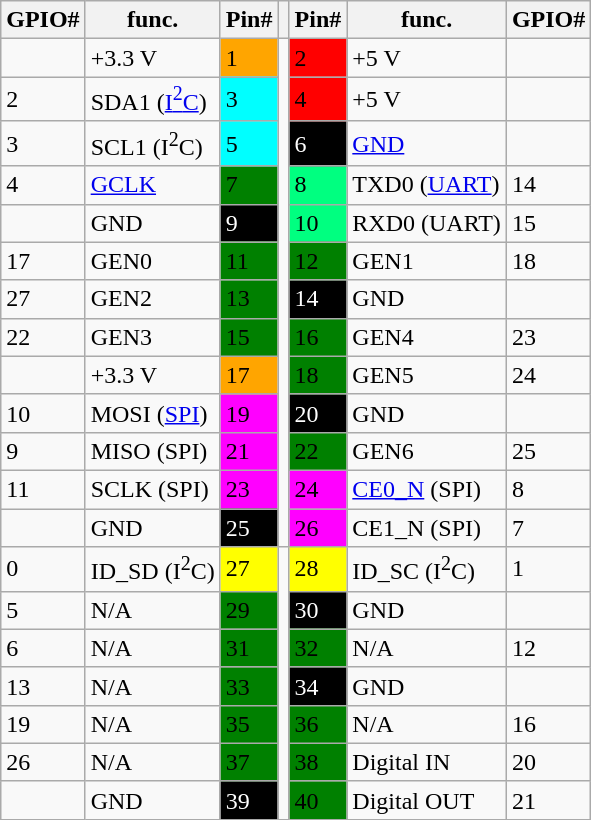<table class="wikitable">
<tr>
<th>GPIO#</th>
<th>func.</th>
<th>Pin#</th>
<th></th>
<th>Pin#</th>
<th>func.</th>
<th>GPIO#</th>
</tr>
<tr>
<td></td>
<td>+3.3 V</td>
<td style="background:orange">1</td>
<td rowspan=13></td>
<td style="background:red">2</td>
<td>+5 V</td>
<td></td>
</tr>
<tr>
<td>2</td>
<td>SDA1 (<a href='#'>I<sup>2</sup>C</a>)</td>
<td style="background:cyan">3</td>
<td style="background:red">4</td>
<td>+5 V</td>
<td></td>
</tr>
<tr>
<td>3</td>
<td>SCL1 (I<sup>2</sup>C)</td>
<td style="background:cyan">5</td>
<td style="background:black; color:white">6</td>
<td><a href='#'>GND</a></td>
<td></td>
</tr>
<tr>
<td>4</td>
<td><a href='#'>GCLK</a></td>
<td style="background:green">7</td>
<td style="background:#00FF80">8</td>
<td>TXD0 (<a href='#'>UART</a>)</td>
<td>14</td>
</tr>
<tr>
<td></td>
<td>GND</td>
<td style="background:black; color:white">9</td>
<td style="background:#00FF80">10</td>
<td>RXD0 (UART)</td>
<td>15</td>
</tr>
<tr>
<td>17</td>
<td>GEN0</td>
<td style="background:green">11</td>
<td style="background:green">12</td>
<td>GEN1</td>
<td>18</td>
</tr>
<tr>
<td>27</td>
<td>GEN2</td>
<td style="background:green">13</td>
<td style="background:black; color:white">14</td>
<td>GND</td>
<td></td>
</tr>
<tr>
<td>22</td>
<td>GEN3</td>
<td style="background:green">15</td>
<td style="background:green">16</td>
<td>GEN4</td>
<td>23</td>
</tr>
<tr>
<td></td>
<td>+3.3 V</td>
<td style="background:orange">17</td>
<td style="background:green">18</td>
<td>GEN5</td>
<td>24</td>
</tr>
<tr>
<td>10</td>
<td>MOSI (<a href='#'>SPI</a>)</td>
<td style="background:#f0f;">19</td>
<td style="background:black; color:white">20</td>
<td>GND</td>
<td></td>
</tr>
<tr>
<td>9</td>
<td>MISO (SPI)</td>
<td style="background:#f0f;">21</td>
<td style="background:green">22</td>
<td>GEN6</td>
<td>25</td>
</tr>
<tr>
<td>11</td>
<td>SCLK (SPI)</td>
<td style="background:#f0f;">23</td>
<td style="background:#f0f;">24</td>
<td><a href='#'>CE0_N</a> (SPI)</td>
<td>8</td>
</tr>
<tr>
<td></td>
<td>GND</td>
<td style="background:black; color:white">25</td>
<td style="background:#f0f;">26</td>
<td>CE1_N (SPI)</td>
<td>7</td>
</tr>
<tr>
<td>0</td>
<td>ID_SD (I<sup>2</sup>C)</td>
<td style="background:yellow">27</td>
<td rowspan=7></td>
<td style="background:yellow">28</td>
<td>ID_SC (I<sup>2</sup>C)</td>
<td>1</td>
</tr>
<tr>
<td>5</td>
<td>N/A</td>
<td style="background:green">29</td>
<td style="background:black; color:white">30</td>
<td>GND</td>
<td></td>
</tr>
<tr>
<td>6</td>
<td>N/A</td>
<td style="background:green">31</td>
<td style="background:green">32</td>
<td>N/A</td>
<td>12</td>
</tr>
<tr>
<td>13</td>
<td>N/A</td>
<td style="background:green">33</td>
<td style="background:black; color:white">34</td>
<td>GND</td>
<td></td>
</tr>
<tr>
<td>19</td>
<td>N/A</td>
<td style="background:green">35</td>
<td style="background:green">36</td>
<td>N/A</td>
<td>16</td>
</tr>
<tr>
<td>26</td>
<td>N/A</td>
<td style="background:green">37</td>
<td style="background:green">38</td>
<td>Digital IN</td>
<td>20</td>
</tr>
<tr>
<td></td>
<td>GND</td>
<td style="background:black; color:white">39</td>
<td style="background:green">40</td>
<td>Digital OUT</td>
<td>21</td>
</tr>
</table>
